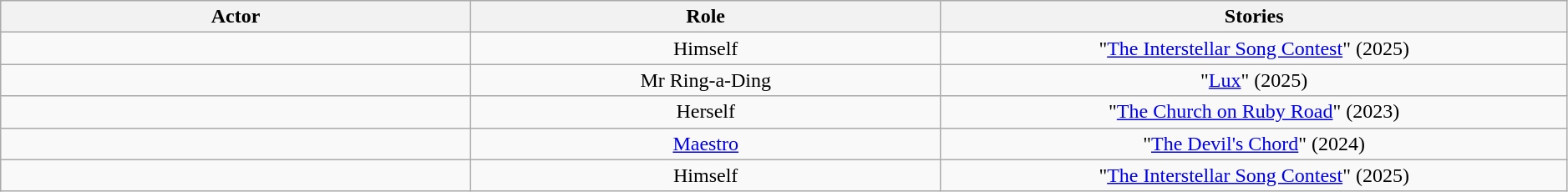<table class="wikitable plainrowheaders sortable" style="text-align:center; width:99%;">
<tr>
<th style="width:30%;">Actor</th>
<th scope="col" style="width:30%;">Role</th>
<th scope="col" style="width:40%;">Stories</th>
</tr>
<tr>
<td></td>
<td>Himself</td>
<td data-sort-value="318">"<a href='#'>The Interstellar Song Contest</a>" (2025)</td>
</tr>
<tr>
<td></td>
<td>Mr Ring-a-Ding</td>
<td data-sort-value="314">"<a href='#'>Lux</a>" (2025)</td>
</tr>
<tr>
<td></td>
<td>Herself</td>
<td data-sort-value="304">"<a href='#'>The Church on Ruby Road</a>" (2023)</td>
</tr>
<tr>
<td></td>
<td><a href='#'>Maestro</a></td>
<td data-sort-value="306">"<a href='#'>The Devil's Chord</a>" (2024)</td>
</tr>
<tr>
<td></td>
<td>Himself</td>
<td data-sort-value="318">"<a href='#'>The Interstellar Song Contest</a>" (2025)</td>
</tr>
</table>
